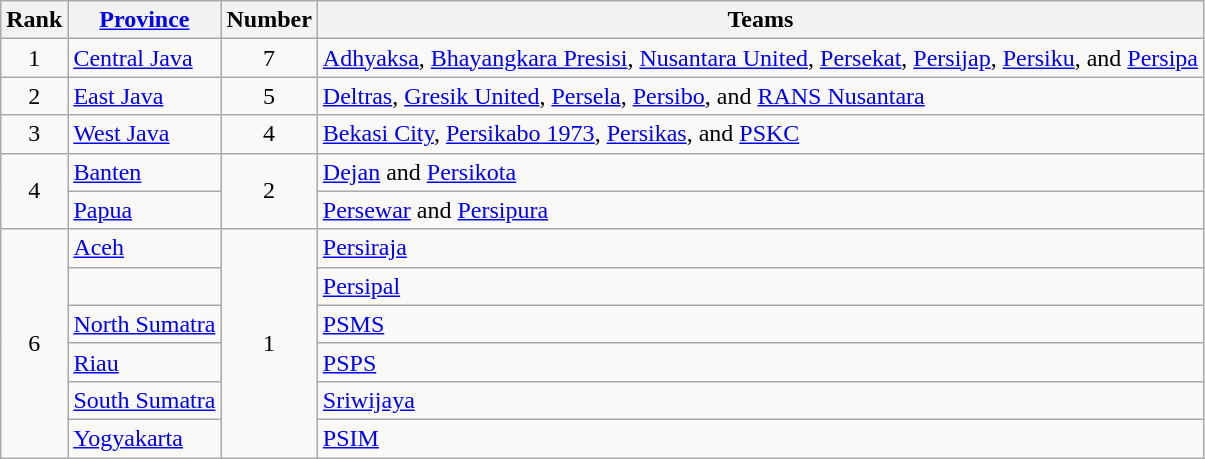<table class="wikitable">
<tr>
<th>Rank</th>
<th><a href='#'>Province</a></th>
<th>Number</th>
<th>Teams</th>
</tr>
<tr>
<td align=center>1</td>
<td> <a href='#'>Central Java</a></td>
<td align=center>7</td>
<td><a href='#'>Adhyaksa</a>, <a href='#'>Bhayangkara Presisi</a>, <a href='#'>Nusantara United</a>, <a href='#'>Persekat</a>, <a href='#'>Persijap</a>, <a href='#'>Persiku</a>, and <a href='#'>Persipa</a></td>
</tr>
<tr>
<td align=center>2</td>
<td> <a href='#'>East Java</a></td>
<td align=center>5</td>
<td><a href='#'>Deltras</a>, <a href='#'>Gresik United</a>, <a href='#'>Persela</a>, <a href='#'>Persibo</a>, and <a href='#'>RANS Nusantara</a></td>
</tr>
<tr>
<td align=center>3</td>
<td> <a href='#'>West Java</a></td>
<td align=center>4</td>
<td><a href='#'>Bekasi City</a>, <a href='#'>Persikabo 1973</a>, <a href='#'>Persikas</a>, and <a href='#'>PSKC</a></td>
</tr>
<tr>
<td rowspan=2 align=center>4</td>
<td> <a href='#'>Banten</a></td>
<td rowspan=2 align=center>2</td>
<td><a href='#'>Dejan</a> and <a href='#'>Persikota</a></td>
</tr>
<tr>
<td> <a href='#'>Papua</a></td>
<td><a href='#'>Persewar</a> and <a href='#'>Persipura</a></td>
</tr>
<tr>
<td rowspan=6 align=center>6</td>
<td> <a href='#'>Aceh</a></td>
<td rowspan=6 align=center>1</td>
<td><a href='#'>Persiraja</a></td>
</tr>
<tr>
<td></td>
<td><a href='#'>Persipal</a></td>
</tr>
<tr>
<td> <a href='#'>North Sumatra</a></td>
<td><a href='#'>PSMS</a></td>
</tr>
<tr>
<td> <a href='#'>Riau</a></td>
<td><a href='#'>PSPS</a></td>
</tr>
<tr>
<td> <a href='#'>South Sumatra</a></td>
<td><a href='#'>Sriwijaya</a></td>
</tr>
<tr>
<td> <a href='#'>Yogyakarta</a></td>
<td><a href='#'>PSIM</a></td>
</tr>
</table>
